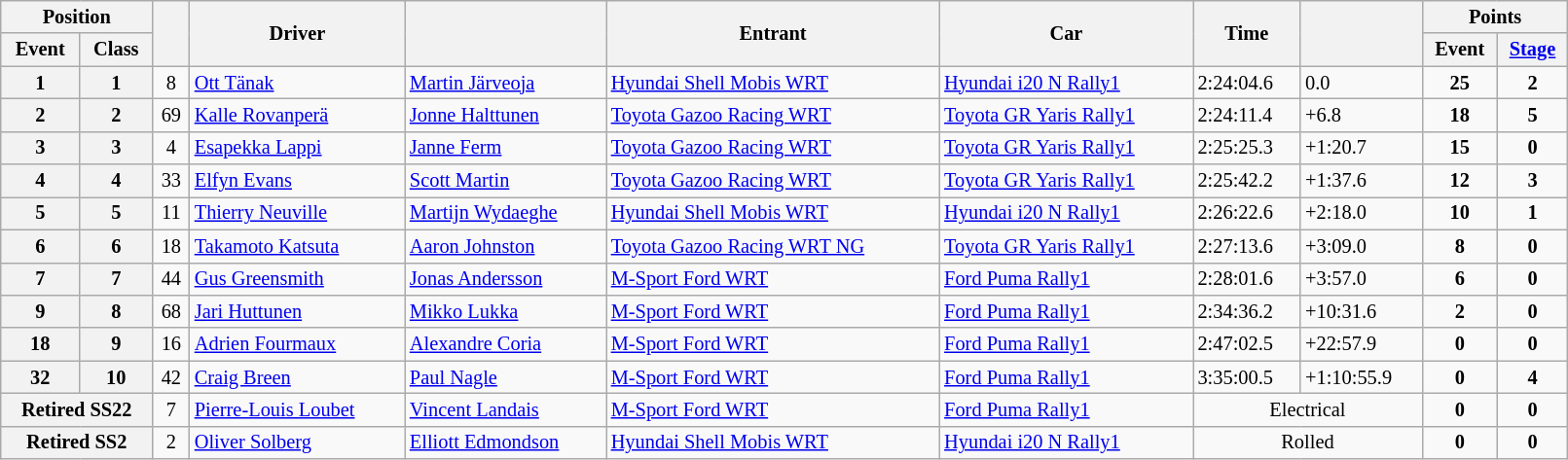<table class="wikitable" width=85% style="font-size:85%">
<tr>
<th colspan="2">Position</th>
<th rowspan="2"></th>
<th rowspan="2">Driver</th>
<th rowspan="2"></th>
<th rowspan="2">Entrant</th>
<th rowspan="2">Car</th>
<th rowspan="2">Time</th>
<th rowspan="2"></th>
<th colspan="2">Points</th>
</tr>
<tr>
<th>Event</th>
<th>Class</th>
<th>Event</th>
<th><a href='#'>Stage</a></th>
</tr>
<tr>
<th>1</th>
<th>1</th>
<td align="center">8</td>
<td><a href='#'>Ott Tänak</a></td>
<td><a href='#'>Martin Järveoja</a></td>
<td><a href='#'>Hyundai Shell Mobis WRT</a></td>
<td><a href='#'>Hyundai i20 N Rally1</a></td>
<td>2:24:04.6</td>
<td>0.0</td>
<td align="center"><strong>25</strong></td>
<td align="center"><strong>2</strong></td>
</tr>
<tr>
<th>2</th>
<th>2</th>
<td align="center">69</td>
<td><a href='#'>Kalle Rovanperä</a></td>
<td><a href='#'>Jonne Halttunen</a></td>
<td><a href='#'>Toyota Gazoo Racing WRT</a></td>
<td><a href='#'>Toyota GR Yaris Rally1</a></td>
<td>2:24:11.4</td>
<td>+6.8</td>
<td align="center"><strong>18</strong></td>
<td align="center"><strong>5</strong></td>
</tr>
<tr>
<th>3</th>
<th>3</th>
<td align="center">4</td>
<td><a href='#'>Esapekka Lappi</a></td>
<td><a href='#'>Janne Ferm</a></td>
<td><a href='#'>Toyota Gazoo Racing WRT</a></td>
<td><a href='#'>Toyota GR Yaris Rally1</a></td>
<td>2:25:25.3</td>
<td>+1:20.7</td>
<td align="center"><strong>15</strong></td>
<td align="center"><strong>0</strong></td>
</tr>
<tr>
<th>4</th>
<th>4</th>
<td align="center">33</td>
<td><a href='#'>Elfyn Evans</a></td>
<td><a href='#'>Scott Martin</a></td>
<td><a href='#'>Toyota Gazoo Racing WRT</a></td>
<td><a href='#'>Toyota GR Yaris Rally1</a></td>
<td>2:25:42.2</td>
<td>+1:37.6</td>
<td align="center"><strong>12</strong></td>
<td align="center"><strong>3</strong></td>
</tr>
<tr>
<th>5</th>
<th>5</th>
<td align="center">11</td>
<td><a href='#'>Thierry Neuville</a></td>
<td><a href='#'>Martijn Wydaeghe</a></td>
<td><a href='#'>Hyundai Shell Mobis WRT</a></td>
<td><a href='#'>Hyundai i20 N Rally1</a></td>
<td>2:26:22.6</td>
<td>+2:18.0</td>
<td align="center"><strong>10</strong></td>
<td align="center"><strong>1</strong></td>
</tr>
<tr>
<th>6</th>
<th>6</th>
<td align="center">18</td>
<td><a href='#'>Takamoto Katsuta</a></td>
<td><a href='#'>Aaron Johnston</a></td>
<td><a href='#'>Toyota Gazoo Racing WRT NG</a></td>
<td><a href='#'>Toyota GR Yaris Rally1</a></td>
<td>2:27:13.6</td>
<td>+3:09.0</td>
<td align="center"><strong>8</strong></td>
<td align="center"><strong>0</strong></td>
</tr>
<tr>
<th>7</th>
<th>7</th>
<td align="center">44</td>
<td><a href='#'>Gus Greensmith</a></td>
<td><a href='#'>Jonas Andersson</a></td>
<td><a href='#'>M-Sport Ford WRT</a></td>
<td><a href='#'>Ford Puma Rally1</a></td>
<td>2:28:01.6</td>
<td>+3:57.0</td>
<td align="center"><strong>6</strong></td>
<td align="center"><strong>0</strong></td>
</tr>
<tr>
<th>9</th>
<th>8</th>
<td align="center">68</td>
<td><a href='#'>Jari Huttunen</a></td>
<td><a href='#'>Mikko Lukka</a></td>
<td><a href='#'>M-Sport Ford WRT</a></td>
<td><a href='#'>Ford Puma Rally1</a></td>
<td>2:34:36.2</td>
<td>+10:31.6</td>
<td align="center"><strong>2</strong></td>
<td align="center"><strong>0</strong></td>
</tr>
<tr>
<th>18</th>
<th>9</th>
<td align="center">16</td>
<td><a href='#'>Adrien Fourmaux</a></td>
<td><a href='#'>Alexandre Coria</a></td>
<td><a href='#'>M-Sport Ford WRT</a></td>
<td><a href='#'>Ford Puma Rally1</a></td>
<td>2:47:02.5</td>
<td>+22:57.9</td>
<td align="center"><strong>0</strong></td>
<td align="center"><strong>0</strong></td>
</tr>
<tr>
<th>32</th>
<th>10</th>
<td align="center">42</td>
<td><a href='#'>Craig Breen</a></td>
<td><a href='#'>Paul Nagle</a></td>
<td><a href='#'>M-Sport Ford WRT</a></td>
<td><a href='#'>Ford Puma Rally1</a></td>
<td>3:35:00.5</td>
<td>+1:10:55.9</td>
<td align="center"><strong>0</strong></td>
<td align="center"><strong>4</strong></td>
</tr>
<tr>
<th colspan="2">Retired SS22</th>
<td align="center">7</td>
<td><a href='#'>Pierre-Louis Loubet</a></td>
<td><a href='#'>Vincent Landais</a></td>
<td><a href='#'>M-Sport Ford WRT</a></td>
<td><a href='#'>Ford Puma Rally1</a></td>
<td colspan="2" align="center">Electrical</td>
<td align="center"><strong>0</strong></td>
<td align="center"><strong>0</strong></td>
</tr>
<tr>
<th colspan="2">Retired SS2</th>
<td align="center">2</td>
<td><a href='#'>Oliver Solberg</a></td>
<td><a href='#'>Elliott Edmondson</a></td>
<td><a href='#'>Hyundai Shell Mobis WRT</a></td>
<td><a href='#'>Hyundai i20 N Rally1</a></td>
<td colspan="2" align="center">Rolled</td>
<td align="center"><strong>0</strong></td>
<td align="center"><strong>0</strong></td>
</tr>
</table>
